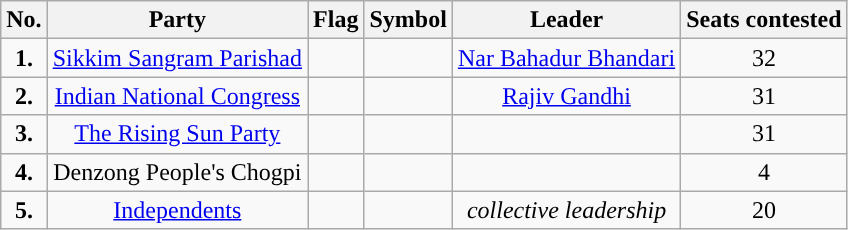<table class="wikitable">
<tr>
<th>No.</th>
<th>Party</th>
<th>Flag</th>
<th>Symbol</th>
<th>Leader</th>
<th>Seats contested</th>
</tr>
<tr>
<td ! style="text-align:center; background:"><strong>1.</strong></td>
<td style="text-align:center"><a href='#'>Sikkim Sangram Parishad</a></td>
<td></td>
<td></td>
<td style="text-align:center"><a href='#'>Nar Bahadur Bhandari</a></td>
<td style="text-align:center">32</td>
</tr>
<tr>
<td ! style="text-align:center; background:"><strong>2.</strong></td>
<td style="text-align:center"><a href='#'>Indian National Congress</a></td>
<td></td>
<td></td>
<td style="text-align:center"><a href='#'>Rajiv Gandhi</a></td>
<td style="text-align:center">31</td>
</tr>
<tr>
<td ! style="text-align:center; background:"><strong>3.</strong></td>
<td style="text-align:center"><a href='#'>The Rising Sun Party</a></td>
<td></td>
<td></td>
<td style="text-align:center"></td>
<td style="text-align:center">31</td>
</tr>
<tr>
<td ! style="text-align:center; background:"><strong>4.</strong></td>
<td style="text-align:center">Denzong People's Chogpi</td>
<td></td>
<td></td>
<td style="text-align:center"></td>
<td style="text-align:center">4</td>
</tr>
<tr>
<td ! style="text-align:center; background:"><strong>5.</strong></td>
<td style="text-align:center"><a href='#'>Independents</a></td>
<td></td>
<td></td>
<td style="text-align:center"><em>collective leadership</em></td>
<td style="text-align:center">20</td>
</tr>
</table>
